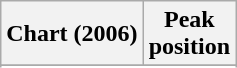<table class="wikitable sortable plainrowheaders">
<tr>
<th scope="col">Chart (2006)</th>
<th scope="col">Peak<br>position</th>
</tr>
<tr>
</tr>
<tr>
</tr>
</table>
